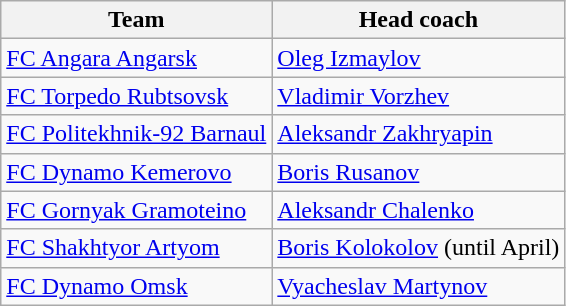<table class="wikitable" style="float:left; margin-right:1em">
<tr>
<th>Team</th>
<th>Head coach</th>
</tr>
<tr>
<td><a href='#'>FC Angara Angarsk</a></td>
<td><a href='#'>Oleg Izmaylov</a></td>
</tr>
<tr>
<td><a href='#'>FC Torpedo Rubtsovsk</a></td>
<td><a href='#'>Vladimir Vorzhev</a></td>
</tr>
<tr>
<td><a href='#'>FC Politekhnik-92 Barnaul</a></td>
<td><a href='#'>Aleksandr Zakhryapin</a></td>
</tr>
<tr>
<td><a href='#'>FC Dynamo Kemerovo</a></td>
<td><a href='#'>Boris Rusanov</a></td>
</tr>
<tr>
<td><a href='#'>FC Gornyak Gramoteino</a></td>
<td><a href='#'>Aleksandr Chalenko</a></td>
</tr>
<tr>
<td><a href='#'>FC Shakhtyor Artyom</a></td>
<td><a href='#'>Boris Kolokolov</a> (until April)</td>
</tr>
<tr>
<td><a href='#'>FC Dynamo Omsk</a></td>
<td><a href='#'>Vyacheslav Martynov</a></td>
</tr>
</table>
